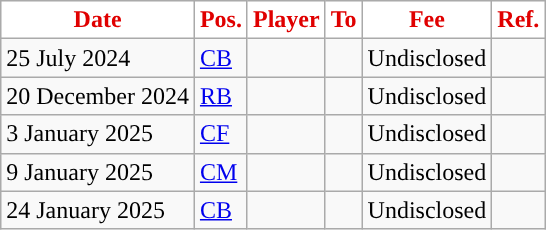<table class="wikitable plainrowheaders sortable">
<tr>
<th style="background:white; color:#E00000; ">Date</th>
<th style="background:white; color:#E00000; ">Pos.</th>
<th style="background:white; color:#E00000; ">Player</th>
<th style="background:white; color:#E00000; ">To</th>
<th style="background:white; color:#E00000; ">Fee</th>
<th style="background:white; color:#E00000; ">Ref.</th>
</tr>
<tr>
<td>25 July 2024</td>
<td><a href='#'>CB</a></td>
<td></td>
<td></td>
<td>Undisclosed</td>
<td></td>
</tr>
<tr>
<td>20 December 2024</td>
<td><a href='#'>RB</a></td>
<td></td>
<td></td>
<td>Undisclosed</td>
<td></td>
</tr>
<tr>
<td>3 January 2025</td>
<td><a href='#'>CF</a></td>
<td></td>
<td></td>
<td>Undisclosed</td>
<td></td>
</tr>
<tr>
<td>9 January 2025</td>
<td><a href='#'>CM</a></td>
<td></td>
<td></td>
<td>Undisclosed</td>
<td></td>
</tr>
<tr>
<td>24 January 2025</td>
<td><a href='#'>CB</a></td>
<td></td>
<td></td>
<td>Undisclosed</td>
<td></td>
</tr>
</table>
